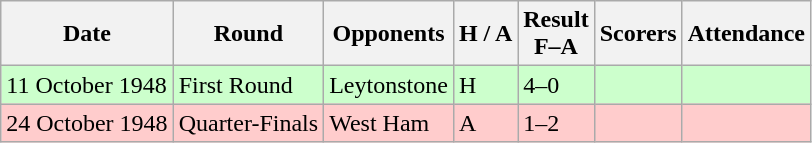<table class="wikitable">
<tr>
<th>Date</th>
<th>Round</th>
<th>Opponents</th>
<th>H / A</th>
<th>Result<br>F–A</th>
<th>Scorers</th>
<th>Attendance</th>
</tr>
<tr bgcolor="#CCFFCC">
<td>11 October 1948</td>
<td>First Round</td>
<td>Leytonstone</td>
<td>H</td>
<td>4–0</td>
<td></td>
<td></td>
</tr>
<tr bgcolor="#ffcccc">
<td>24 October 1948</td>
<td>Quarter-Finals</td>
<td>West Ham</td>
<td>A</td>
<td>1–2</td>
<td></td>
<td></td>
</tr>
</table>
